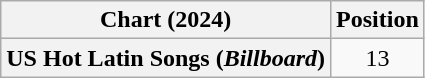<table class="wikitable sortable plainrowheaders" style="text-align:center">
<tr>
<th scope="col">Chart (2024)</th>
<th scope="col">Position</th>
</tr>
<tr>
<th scope="row">US Hot Latin Songs (<em>Billboard</em>)</th>
<td>13</td>
</tr>
</table>
